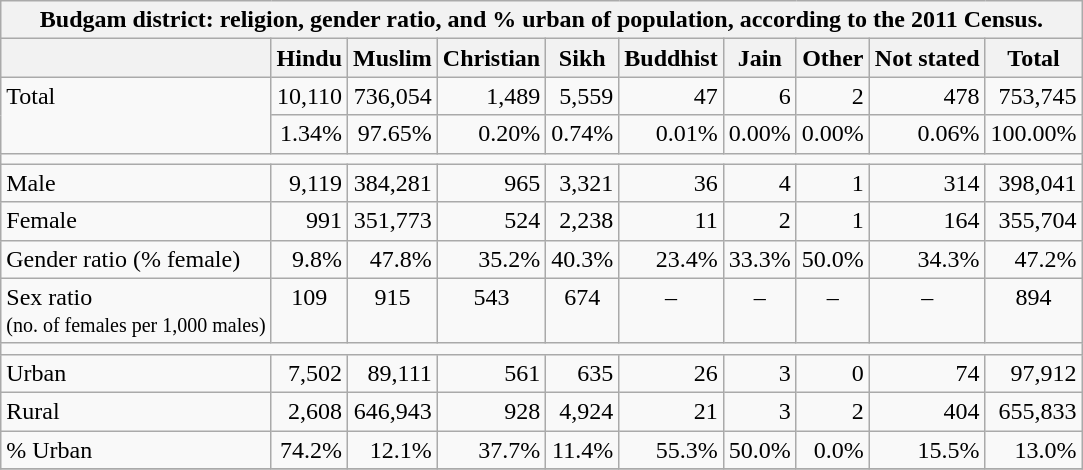<table class="wikitable mw-collapsible mw-collapsed">
<tr>
<th colspan=10>Budgam district: religion, gender ratio, and % urban of population, according to the 2011 Census.</th>
</tr>
<tr style="vertical-align:top;">
<th></th>
<th>Hindu</th>
<th>Muslim</th>
<th>Christian</th>
<th>Sikh</th>
<th>Buddhist</th>
<th>Jain</th>
<th>Other</th>
<th>Not stated</th>
<th>Total</th>
</tr>
<tr style="vertical-align:top;text-align:right;">
<td rowspan=2 style="text-align:left;">Total</td>
<td>10,110</td>
<td>736,054</td>
<td>1,489</td>
<td>5,559</td>
<td>47</td>
<td>6</td>
<td>2</td>
<td>478</td>
<td>753,745</td>
</tr>
<tr style="vertical-align:top;text-align:right;">
<td>1.34%</td>
<td>97.65%</td>
<td>0.20%</td>
<td>0.74%</td>
<td>0.01%</td>
<td>0.00%</td>
<td>0.00%</td>
<td>0.06%</td>
<td>100.00%</td>
</tr>
<tr>
<td colspan=10></td>
</tr>
<tr style="vertical-align:top;text-align:right;">
<td style="text-align:left;">Male</td>
<td>9,119</td>
<td>384,281</td>
<td>965</td>
<td>3,321</td>
<td>36</td>
<td>4</td>
<td>1</td>
<td>314</td>
<td>398,041</td>
</tr>
<tr style="vertical-align:top;text-align:right;">
<td style="text-align:left;">Female</td>
<td>991</td>
<td>351,773</td>
<td>524</td>
<td>2,238</td>
<td>11</td>
<td>2</td>
<td>1</td>
<td>164</td>
<td>355,704</td>
</tr>
<tr style="vertical-align:top;text-align:right;">
<td style="text-align:left;">Gender ratio (% female)</td>
<td>9.8%</td>
<td>47.8%</td>
<td>35.2%</td>
<td>40.3%</td>
<td>23.4%</td>
<td>33.3%</td>
<td>50.0%</td>
<td>34.3%</td>
<td>47.2%</td>
</tr>
<tr style="vertical-align:top;text-align:center;">
<td style="text-align:left;">Sex ratio <br><small>(no. of females per 1,000 males)</small></td>
<td>109</td>
<td>915</td>
<td>543</td>
<td>674</td>
<td>–</td>
<td>–</td>
<td>–</td>
<td>–</td>
<td>894</td>
</tr>
<tr>
<td colspan=10></td>
</tr>
<tr style="vertical-align:top;text-align:right;">
<td style="text-align:left;">Urban</td>
<td>7,502</td>
<td>89,111</td>
<td>561</td>
<td>635</td>
<td>26</td>
<td>3</td>
<td>0</td>
<td>74</td>
<td>97,912</td>
</tr>
<tr style="vertical-align:top;text-align:right;">
<td style="text-align:left;">Rural</td>
<td>2,608</td>
<td>646,943</td>
<td>928</td>
<td>4,924</td>
<td>21</td>
<td>3</td>
<td>2</td>
<td>404</td>
<td>655,833</td>
</tr>
<tr style="vertical-align:top;text-align:right;">
<td style="text-align:left;">% Urban</td>
<td>74.2%</td>
<td>12.1%</td>
<td>37.7%</td>
<td>11.4%</td>
<td>55.3%</td>
<td>50.0%</td>
<td>0.0%</td>
<td>15.5%</td>
<td>13.0%</td>
</tr>
<tr>
</tr>
</table>
